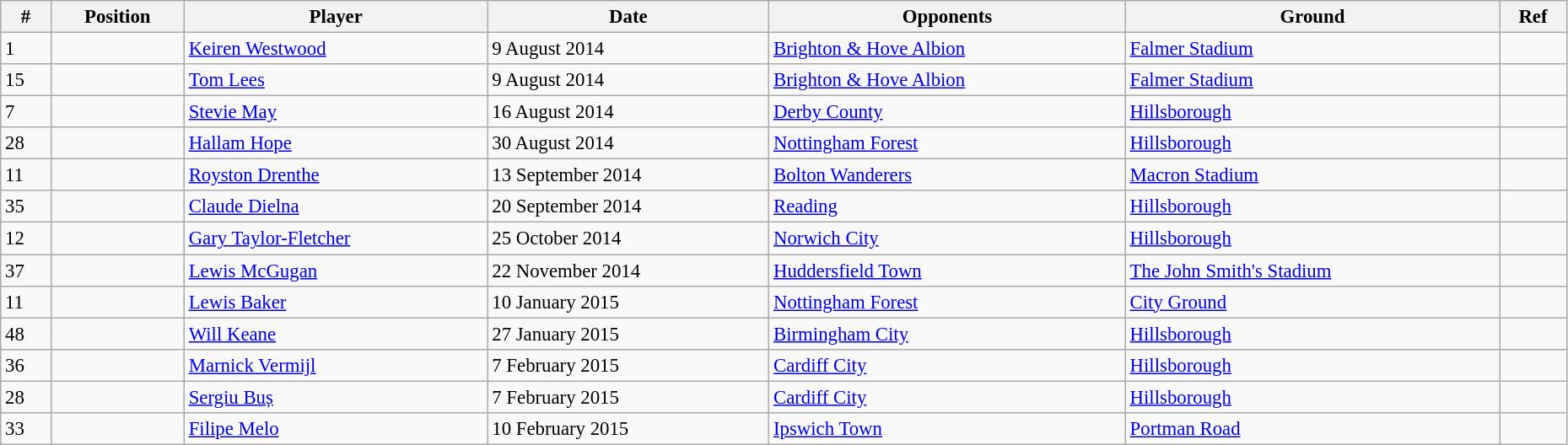<table class="wikitable" style="width:98%; text-align:center; font-size:95%; text-align:left;">
<tr>
<th>#</th>
<th>Position</th>
<th>Player</th>
<th>Date</th>
<th>Opponents</th>
<th>Ground</th>
<th>Ref</th>
</tr>
<tr>
<td>1</td>
<td></td>
<td> <a href='#'>Keiren Westwood</a></td>
<td>9 August 2014</td>
<td><a href='#'>Brighton & Hove Albion</a></td>
<td><a href='#'>Falmer Stadium</a></td>
<td></td>
</tr>
<tr>
<td>15</td>
<td></td>
<td> <a href='#'>Tom Lees</a></td>
<td>9 August 2014</td>
<td><a href='#'>Brighton & Hove Albion</a></td>
<td><a href='#'>Falmer Stadium</a></td>
<td></td>
</tr>
<tr>
<td>7</td>
<td></td>
<td> <a href='#'>Stevie May</a></td>
<td>16 August 2014</td>
<td><a href='#'>Derby County</a></td>
<td><a href='#'>Hillsborough</a></td>
<td></td>
</tr>
<tr>
<td>28</td>
<td></td>
<td> <a href='#'>Hallam Hope</a></td>
<td>30 August 2014</td>
<td><a href='#'>Nottingham Forest</a></td>
<td><a href='#'>Hillsborough</a></td>
<td></td>
</tr>
<tr>
<td>11</td>
<td></td>
<td> <a href='#'>Royston Drenthe</a></td>
<td>13 September 2014</td>
<td><a href='#'>Bolton Wanderers</a></td>
<td><a href='#'>Macron Stadium</a></td>
<td></td>
</tr>
<tr>
<td>35</td>
<td></td>
<td> <a href='#'>Claude Dielna</a></td>
<td>20 September 2014</td>
<td><a href='#'>Reading</a></td>
<td><a href='#'>Hillsborough</a></td>
<td></td>
</tr>
<tr>
<td>12</td>
<td></td>
<td> <a href='#'>Gary Taylor-Fletcher</a></td>
<td>25 October 2014</td>
<td><a href='#'>Norwich City</a></td>
<td><a href='#'>Hillsborough</a></td>
<td></td>
</tr>
<tr>
<td>37</td>
<td></td>
<td> <a href='#'>Lewis McGugan</a></td>
<td>22 November 2014</td>
<td><a href='#'>Huddersfield Town</a></td>
<td><a href='#'>The John Smith's Stadium</a></td>
<td></td>
</tr>
<tr>
<td>11</td>
<td></td>
<td> <a href='#'>Lewis Baker</a></td>
<td>10 January 2015</td>
<td><a href='#'>Nottingham Forest</a></td>
<td><a href='#'>City Ground</a></td>
<td></td>
</tr>
<tr>
<td>48</td>
<td></td>
<td> <a href='#'>Will Keane</a></td>
<td>27 January 2015</td>
<td><a href='#'>Birmingham City</a></td>
<td><a href='#'>Hillsborough</a></td>
<td></td>
</tr>
<tr>
<td>36</td>
<td></td>
<td> <a href='#'>Marnick Vermijl</a></td>
<td>7 February 2015</td>
<td><a href='#'>Cardiff City</a></td>
<td><a href='#'>Hillsborough</a></td>
<td></td>
</tr>
<tr>
<td>28</td>
<td></td>
<td> <a href='#'>Sergiu Buș</a></td>
<td>7 February 2015</td>
<td><a href='#'>Cardiff City</a></td>
<td><a href='#'>Hillsborough</a></td>
<td></td>
</tr>
<tr>
<td>33</td>
<td></td>
<td> <a href='#'>Filipe Melo</a></td>
<td>10 February 2015</td>
<td><a href='#'>Ipswich Town</a></td>
<td><a href='#'>Portman Road</a></td>
<td></td>
</tr>
</table>
